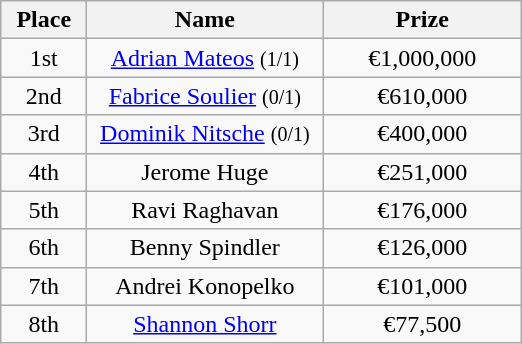<table class="wikitable">
<tr>
<th width="50">Place</th>
<th width="150">Name</th>
<th width="125">Prize</th>
</tr>
<tr>
<td align = "center">1st</td>
<td align = "center"><a href='#'>Adrian Mateos</a> <small>(1/1)</small></td>
<td align = "center">€1,000,000</td>
</tr>
<tr>
<td align = "center">2nd</td>
<td align = "center"><a href='#'>Fabrice Soulier</a> <small>(0/1)</small></td>
<td align = "center">€610,000</td>
</tr>
<tr>
<td align = "center">3rd</td>
<td align = "center"><a href='#'>Dominik Nitsche</a> <small>(0/1)</small></td>
<td align = "center">€400,000</td>
</tr>
<tr>
<td align = "center">4th</td>
<td align = "center">Jerome Huge</td>
<td align = "center">€251,000</td>
</tr>
<tr>
<td align = "center">5th</td>
<td align = "center">Ravi Raghavan</td>
<td align = "center">€176,000</td>
</tr>
<tr>
<td align = "center">6th</td>
<td align = "center">Benny Spindler</td>
<td align = "center">€126,000</td>
</tr>
<tr>
<td align = "center">7th</td>
<td align = "center">Andrei Konopelko</td>
<td align = "center">€101,000</td>
</tr>
<tr>
<td align = "center">8th</td>
<td align = "center"><a href='#'>Shannon Shorr</a></td>
<td align = "center">€77,500</td>
</tr>
</table>
